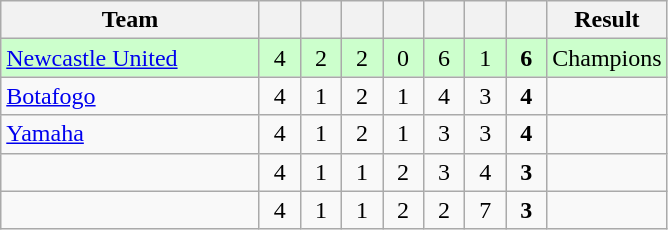<table class="wikitable" style="text-align:center;">
<tr>
<th width=165>Team</th>
<th width=20></th>
<th width=20></th>
<th width=20></th>
<th width=20></th>
<th width=20></th>
<th width=20></th>
<th width=20></th>
<th>Result</th>
</tr>
<tr style="background:#cfc;">
<td align="left"> <a href='#'>Newcastle United</a></td>
<td>4</td>
<td>2</td>
<td>2</td>
<td>0</td>
<td>6</td>
<td>1</td>
<td><strong>6</strong></td>
<td>Champions</td>
</tr>
<tr>
<td align="left"> <a href='#'>Botafogo</a></td>
<td>4</td>
<td>1</td>
<td>2</td>
<td>1</td>
<td>4</td>
<td>3</td>
<td><strong>4</strong></td>
<td></td>
</tr>
<tr>
<td align="left"> <a href='#'>Yamaha</a></td>
<td>4</td>
<td>1</td>
<td>2</td>
<td>1</td>
<td>3</td>
<td>3</td>
<td><strong>4</strong></td>
<td></td>
</tr>
<tr>
<td align="left"></td>
<td>4</td>
<td>1</td>
<td>1</td>
<td>2</td>
<td>3</td>
<td>4</td>
<td><strong>3</strong></td>
<td></td>
</tr>
<tr>
<td align="left"></td>
<td>4</td>
<td>1</td>
<td>1</td>
<td>2</td>
<td>2</td>
<td>7</td>
<td><strong>3</strong></td>
<td></td>
</tr>
</table>
